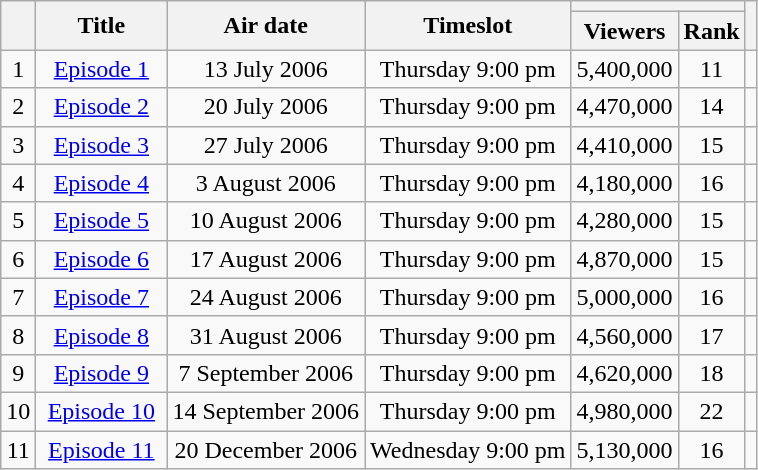<table class="wikitable" style="text-align:center">
<tr>
<th rowspan="2"></th>
<th width="80" rowspan="2">Title</th>
<th rowspan="2">Air date</th>
<th rowspan="2">Timeslot</th>
<th colspan="2"></th>
<th rowspan="2"></th>
</tr>
<tr>
<th>Viewers</th>
<th>Rank</th>
</tr>
<tr>
<td>1</td>
<td><a href='#'>Episode 1</a></td>
<td>13 July 2006</td>
<td>Thursday 9:00 pm</td>
<td>5,400,000</td>
<td>11</td>
<td></td>
</tr>
<tr>
<td>2</td>
<td><a href='#'>Episode 2</a></td>
<td>20 July 2006</td>
<td>Thursday 9:00 pm</td>
<td>4,470,000</td>
<td>14</td>
<td></td>
</tr>
<tr>
<td>3</td>
<td><a href='#'>Episode 3</a></td>
<td>27 July 2006</td>
<td>Thursday 9:00 pm</td>
<td>4,410,000</td>
<td>15</td>
<td></td>
</tr>
<tr>
<td>4</td>
<td><a href='#'>Episode 4</a></td>
<td>3 August 2006</td>
<td>Thursday 9:00 pm</td>
<td>4,180,000</td>
<td>16</td>
<td></td>
</tr>
<tr>
<td>5</td>
<td><a href='#'>Episode 5</a></td>
<td>10 August 2006</td>
<td>Thursday 9:00 pm</td>
<td>4,280,000</td>
<td>15</td>
<td></td>
</tr>
<tr>
<td>6</td>
<td><a href='#'>Episode 6</a></td>
<td>17 August 2006</td>
<td>Thursday 9:00 pm</td>
<td>4,870,000</td>
<td>15</td>
<td></td>
</tr>
<tr>
<td>7</td>
<td><a href='#'>Episode 7</a></td>
<td>24 August 2006</td>
<td>Thursday 9:00 pm</td>
<td>5,000,000</td>
<td>16</td>
<td></td>
</tr>
<tr>
<td>8</td>
<td><a href='#'>Episode 8</a></td>
<td>31 August 2006</td>
<td>Thursday 9:00 pm</td>
<td>4,560,000</td>
<td>17</td>
<td></td>
</tr>
<tr>
<td>9</td>
<td><a href='#'>Episode 9</a></td>
<td>7 September 2006</td>
<td>Thursday 9:00 pm</td>
<td>4,620,000</td>
<td>18</td>
<td></td>
</tr>
<tr>
<td>10</td>
<td><a href='#'>Episode 10</a></td>
<td>14 September 2006</td>
<td>Thursday 9:00 pm</td>
<td>4,980,000</td>
<td>22</td>
<td></td>
</tr>
<tr>
<td>11</td>
<td><a href='#'>Episode 11</a></td>
<td>20 December 2006</td>
<td>Wednesday 9:00 pm</td>
<td>5,130,000</td>
<td>16</td>
<td></td>
</tr>
</table>
